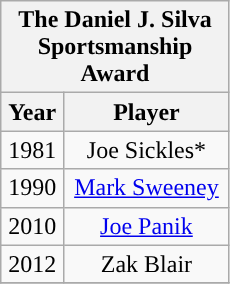<table class="wikitable" style="display: inline-table; margin-right: 20px; text-align:center">
<tr>
<th scope="col" colspan="2" style="width: 145px;">The Daniel J. Silva Sportsmanship Award</th>
</tr>
<tr>
<th scope="col">Year</th>
<th scope="col">Player</th>
</tr>
<tr>
<td>1981</td>
<td>Joe Sickles*</td>
</tr>
<tr>
<td>1990</td>
<td><a href='#'>Mark Sweeney</a></td>
</tr>
<tr>
<td>2010</td>
<td><a href='#'>Joe Panik</a></td>
</tr>
<tr>
<td>2012</td>
<td>Zak Blair</td>
</tr>
<tr>
</tr>
</table>
